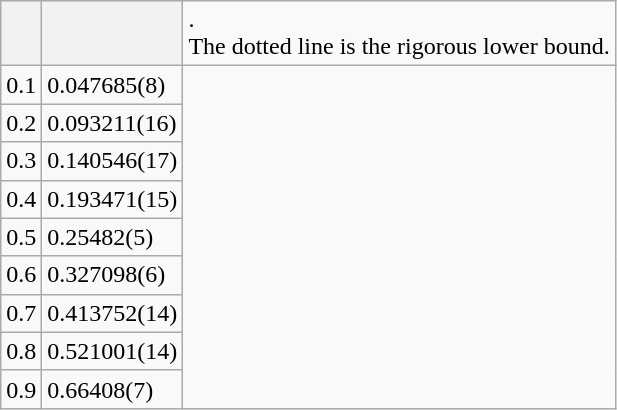<table class="wikitable">
<tr>
<th></th>
<th></th>
<td>.<br>The dotted line is the rigorous lower bound.</td>
</tr>
<tr>
<td>0.1</td>
<td>0.047685(8)</td>
<td rowspan=9></td>
</tr>
<tr>
<td>0.2</td>
<td>0.093211(16)</td>
</tr>
<tr>
<td>0.3</td>
<td>0.140546(17)</td>
</tr>
<tr>
<td>0.4</td>
<td>0.193471(15)</td>
</tr>
<tr>
<td>0.5</td>
<td>0.25482(5)</td>
</tr>
<tr>
<td>0.6</td>
<td>0.327098(6)</td>
</tr>
<tr>
<td>0.7</td>
<td>0.413752(14)</td>
</tr>
<tr>
<td>0.8</td>
<td>0.521001(14)</td>
</tr>
<tr>
<td>0.9</td>
<td>0.66408(7)</td>
</tr>
</table>
